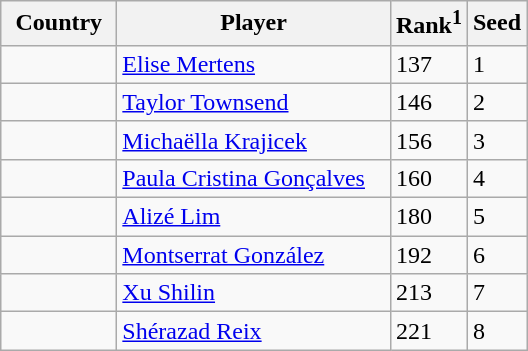<table class="sortable wikitable">
<tr>
<th width="70">Country</th>
<th width="175">Player</th>
<th>Rank<sup>1</sup></th>
<th>Seed</th>
</tr>
<tr>
<td></td>
<td><a href='#'>Elise Mertens</a></td>
<td>137</td>
<td>1</td>
</tr>
<tr>
<td></td>
<td><a href='#'>Taylor Townsend</a></td>
<td>146</td>
<td>2</td>
</tr>
<tr>
<td></td>
<td><a href='#'>Michaëlla Krajicek</a></td>
<td>156</td>
<td>3</td>
</tr>
<tr>
<td></td>
<td><a href='#'>Paula Cristina Gonçalves</a></td>
<td>160</td>
<td>4</td>
</tr>
<tr>
<td></td>
<td><a href='#'>Alizé Lim</a></td>
<td>180</td>
<td>5</td>
</tr>
<tr>
<td></td>
<td><a href='#'>Montserrat González</a></td>
<td>192</td>
<td>6</td>
</tr>
<tr>
<td></td>
<td><a href='#'>Xu Shilin</a></td>
<td>213</td>
<td>7</td>
</tr>
<tr>
<td></td>
<td><a href='#'>Shérazad Reix</a></td>
<td>221</td>
<td>8</td>
</tr>
</table>
